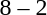<table style="text-align:center">
<tr>
<th width=200></th>
<th width=100></th>
<th width=200></th>
</tr>
<tr>
<td align=right><strong></strong></td>
<td>8 – 2</td>
<td align=left></td>
</tr>
</table>
